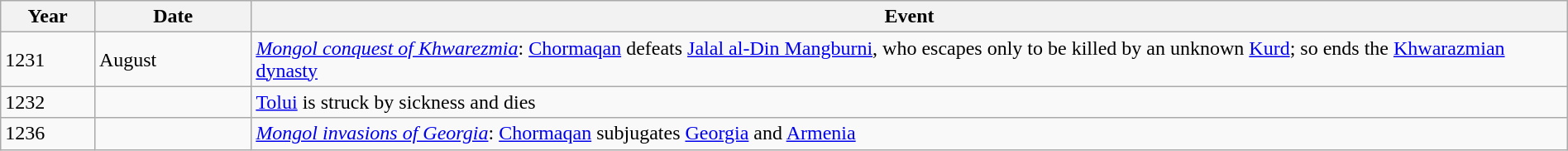<table class="wikitable" width="100%">
<tr>
<th style="width:6%">Year</th>
<th style="width:10%">Date</th>
<th>Event</th>
</tr>
<tr>
<td>1231</td>
<td>August</td>
<td><em><a href='#'>Mongol conquest of Khwarezmia</a></em>: <a href='#'>Chormaqan</a> defeats <a href='#'>Jalal al-Din Mangburni</a>, who escapes only to be killed by an unknown <a href='#'>Kurd</a>; so ends the <a href='#'>Khwarazmian dynasty</a></td>
</tr>
<tr>
<td>1232</td>
<td></td>
<td><a href='#'>Tolui</a> is struck by sickness and dies</td>
</tr>
<tr>
<td>1236</td>
<td></td>
<td><em><a href='#'>Mongol invasions of Georgia</a></em>: <a href='#'>Chormaqan</a> subjugates <a href='#'>Georgia</a> and <a href='#'>Armenia</a></td>
</tr>
</table>
